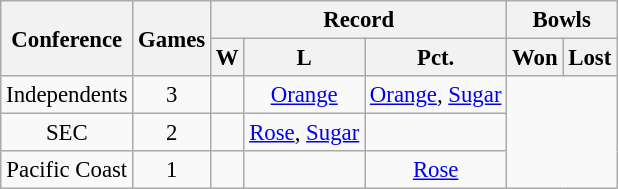<table class="wikitable sortable" style="text-align:center; font-size: 95%;">
<tr>
<th rowspan=2>Conference</th>
<th rowspan=2>Games</th>
<th colspan=3>Record</th>
<th colspan=2>Bowls</th>
</tr>
<tr>
<th>W</th>
<th>L</th>
<th>Pct.</th>
<th class=unsortable>Won</th>
<th class=unsortable>Lost</th>
</tr>
<tr>
<td>Independents</td>
<td>3</td>
<td></td>
<td><a href='#'>Orange</a></td>
<td><a href='#'>Orange</a>, <a href='#'>Sugar</a></td>
</tr>
<tr>
<td>SEC</td>
<td>2</td>
<td></td>
<td><a href='#'>Rose</a>, <a href='#'>Sugar</a></td>
<td></td>
</tr>
<tr>
<td>Pacific Coast</td>
<td>1</td>
<td></td>
<td></td>
<td><a href='#'>Rose</a></td>
</tr>
</table>
